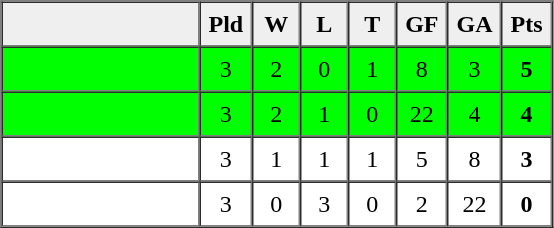<table border=1 cellpadding=5 cellspacing=0>
<tr>
<th bgcolor="#efefef" width="120"></th>
<th bgcolor="#efefef" width="20">Pld</th>
<th bgcolor="#efefef" width="20">W</th>
<th bgcolor="#efefef" width="20">L</th>
<th bgcolor="#efefef" width="20">T</th>
<th bgcolor="#efefef" width="20">GF</th>
<th bgcolor="#efefef" width="20">GA</th>
<th bgcolor="#efefef" width="20">Pts</th>
</tr>
<tr align=center bgcolor="lime">
<td align=left></td>
<td>3</td>
<td>2</td>
<td>0</td>
<td>1</td>
<td>8</td>
<td>3</td>
<td><strong>5</strong></td>
</tr>
<tr align=center bgcolor="lime">
<td align=left></td>
<td>3</td>
<td>2</td>
<td>1</td>
<td>0</td>
<td>22</td>
<td>4</td>
<td><strong>4</strong></td>
</tr>
<tr align=center>
<td align=left></td>
<td>3</td>
<td>1</td>
<td>1</td>
<td>1</td>
<td>5</td>
<td>8</td>
<td><strong>3</strong></td>
</tr>
<tr align=center>
<td align=left></td>
<td>3</td>
<td>0</td>
<td>3</td>
<td>0</td>
<td>2</td>
<td>22</td>
<td><strong>0</strong></td>
</tr>
<tr align=center>
</tr>
</table>
